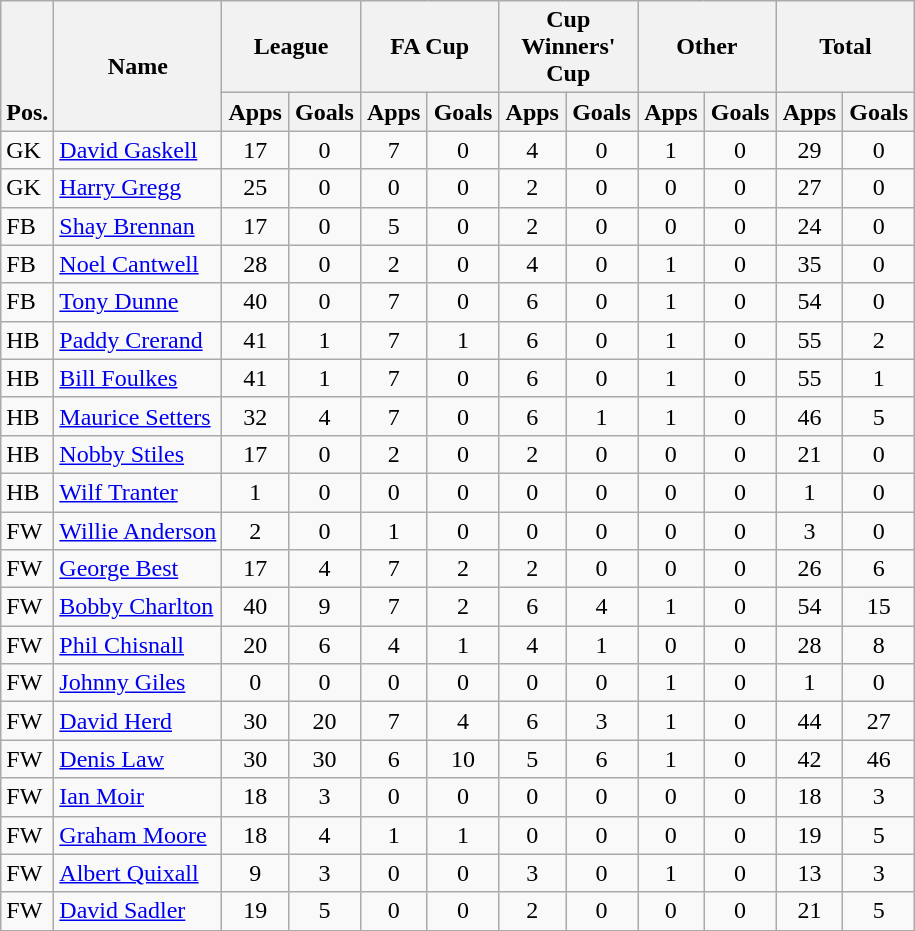<table class="wikitable" style="text-align:center">
<tr>
<th rowspan="2" valign="bottom">Pos.</th>
<th rowspan="2">Name</th>
<th colspan="2" width="85">League</th>
<th colspan="2" width="85">FA Cup</th>
<th colspan="2" width="85">Cup Winners' Cup</th>
<th colspan="2" width="85">Other</th>
<th colspan="2" width="85">Total</th>
</tr>
<tr>
<th>Apps</th>
<th>Goals</th>
<th>Apps</th>
<th>Goals</th>
<th>Apps</th>
<th>Goals</th>
<th>Apps</th>
<th>Goals</th>
<th>Apps</th>
<th>Goals</th>
</tr>
<tr>
<td align="left">GK</td>
<td align="left"> <a href='#'>David Gaskell</a></td>
<td>17</td>
<td>0</td>
<td>7</td>
<td>0</td>
<td>4</td>
<td>0</td>
<td>1</td>
<td>0</td>
<td>29</td>
<td>0</td>
</tr>
<tr>
<td align="left">GK</td>
<td align="left"> <a href='#'>Harry Gregg</a></td>
<td>25</td>
<td>0</td>
<td>0</td>
<td>0</td>
<td>2</td>
<td>0</td>
<td>0</td>
<td>0</td>
<td>27</td>
<td>0</td>
</tr>
<tr>
<td align="left">FB</td>
<td align="left"> <a href='#'>Shay Brennan</a></td>
<td>17</td>
<td>0</td>
<td>5</td>
<td>0</td>
<td>2</td>
<td>0</td>
<td>0</td>
<td>0</td>
<td>24</td>
<td>0</td>
</tr>
<tr>
<td align="left">FB</td>
<td align="left"> <a href='#'>Noel Cantwell</a></td>
<td>28</td>
<td>0</td>
<td>2</td>
<td>0</td>
<td>4</td>
<td>0</td>
<td>1</td>
<td>0</td>
<td>35</td>
<td>0</td>
</tr>
<tr>
<td align="left">FB</td>
<td align="left"> <a href='#'>Tony Dunne</a></td>
<td>40</td>
<td>0</td>
<td>7</td>
<td>0</td>
<td>6</td>
<td>0</td>
<td>1</td>
<td>0</td>
<td>54</td>
<td>0</td>
</tr>
<tr>
<td align="left">HB</td>
<td align="left"> <a href='#'>Paddy Crerand</a></td>
<td>41</td>
<td>1</td>
<td>7</td>
<td>1</td>
<td>6</td>
<td>0</td>
<td>1</td>
<td>0</td>
<td>55</td>
<td>2</td>
</tr>
<tr>
<td align="left">HB</td>
<td align="left"> <a href='#'>Bill Foulkes</a></td>
<td>41</td>
<td>1</td>
<td>7</td>
<td>0</td>
<td>6</td>
<td>0</td>
<td>1</td>
<td>0</td>
<td>55</td>
<td>1</td>
</tr>
<tr>
<td align="left">HB</td>
<td align="left"> <a href='#'>Maurice Setters</a></td>
<td>32</td>
<td>4</td>
<td>7</td>
<td>0</td>
<td>6</td>
<td>1</td>
<td>1</td>
<td>0</td>
<td>46</td>
<td>5</td>
</tr>
<tr>
<td align="left">HB</td>
<td align="left"> <a href='#'>Nobby Stiles</a></td>
<td>17</td>
<td>0</td>
<td>2</td>
<td>0</td>
<td>2</td>
<td>0</td>
<td>0</td>
<td>0</td>
<td>21</td>
<td>0</td>
</tr>
<tr>
<td align="left">HB</td>
<td align="left"> <a href='#'>Wilf Tranter</a></td>
<td>1</td>
<td>0</td>
<td>0</td>
<td>0</td>
<td>0</td>
<td>0</td>
<td>0</td>
<td>0</td>
<td>1</td>
<td>0</td>
</tr>
<tr>
<td align="left">FW</td>
<td align="left"> <a href='#'>Willie Anderson</a></td>
<td>2</td>
<td>0</td>
<td>1</td>
<td>0</td>
<td>0</td>
<td>0</td>
<td>0</td>
<td>0</td>
<td>3</td>
<td>0</td>
</tr>
<tr>
<td align="left">FW</td>
<td align="left"> <a href='#'>George Best</a></td>
<td>17</td>
<td>4</td>
<td>7</td>
<td>2</td>
<td>2</td>
<td>0</td>
<td>0</td>
<td>0</td>
<td>26</td>
<td>6</td>
</tr>
<tr>
<td align="left">FW</td>
<td align="left"> <a href='#'>Bobby Charlton</a></td>
<td>40</td>
<td>9</td>
<td>7</td>
<td>2</td>
<td>6</td>
<td>4</td>
<td>1</td>
<td>0</td>
<td>54</td>
<td>15</td>
</tr>
<tr>
<td align="left">FW</td>
<td align="left"> <a href='#'>Phil Chisnall</a></td>
<td>20</td>
<td>6</td>
<td>4</td>
<td>1</td>
<td>4</td>
<td>1</td>
<td>0</td>
<td>0</td>
<td>28</td>
<td>8</td>
</tr>
<tr>
<td align="left">FW</td>
<td align="left"> <a href='#'>Johnny Giles</a></td>
<td>0</td>
<td>0</td>
<td>0</td>
<td>0</td>
<td>0</td>
<td>0</td>
<td>1</td>
<td>0</td>
<td>1</td>
<td>0</td>
</tr>
<tr>
<td align="left">FW</td>
<td align="left"> <a href='#'>David Herd</a></td>
<td>30</td>
<td>20</td>
<td>7</td>
<td>4</td>
<td>6</td>
<td>3</td>
<td>1</td>
<td>0</td>
<td>44</td>
<td>27</td>
</tr>
<tr>
<td align="left">FW</td>
<td align="left"> <a href='#'>Denis Law</a></td>
<td>30</td>
<td>30</td>
<td>6</td>
<td>10</td>
<td>5</td>
<td>6</td>
<td>1</td>
<td>0</td>
<td>42</td>
<td>46</td>
</tr>
<tr>
<td align="left">FW</td>
<td align="left"> <a href='#'>Ian Moir</a></td>
<td>18</td>
<td>3</td>
<td>0</td>
<td>0</td>
<td>0</td>
<td>0</td>
<td>0</td>
<td>0</td>
<td>18</td>
<td>3</td>
</tr>
<tr>
<td align="left">FW</td>
<td align="left"> <a href='#'>Graham Moore</a></td>
<td>18</td>
<td>4</td>
<td>1</td>
<td>1</td>
<td>0</td>
<td>0</td>
<td>0</td>
<td>0</td>
<td>19</td>
<td>5</td>
</tr>
<tr>
<td align="left">FW</td>
<td align="left"> <a href='#'>Albert Quixall</a></td>
<td>9</td>
<td>3</td>
<td>0</td>
<td>0</td>
<td>3</td>
<td>0</td>
<td>1</td>
<td>0</td>
<td>13</td>
<td>3</td>
</tr>
<tr>
<td align="left">FW</td>
<td align="left"> <a href='#'>David Sadler</a></td>
<td>19</td>
<td>5</td>
<td>0</td>
<td>0</td>
<td>2</td>
<td>0</td>
<td>0</td>
<td>0</td>
<td>21</td>
<td>5</td>
</tr>
</table>
